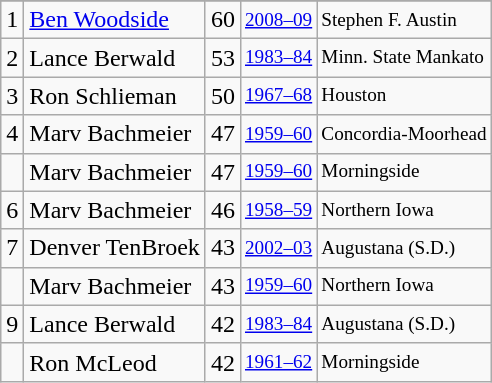<table class="wikitable">
<tr>
</tr>
<tr>
<td>1</td>
<td><a href='#'>Ben Woodside</a></td>
<td>60</td>
<td style="font-size:80%;"><a href='#'>2008–09</a></td>
<td style="font-size:80%;">Stephen F. Austin</td>
</tr>
<tr>
<td>2</td>
<td>Lance Berwald</td>
<td>53</td>
<td style="font-size:80%;"><a href='#'>1983–84</a></td>
<td style="font-size:80%;">Minn. State Mankato</td>
</tr>
<tr>
<td>3</td>
<td>Ron Schlieman</td>
<td>50</td>
<td style="font-size:80%;"><a href='#'>1967–68</a></td>
<td style="font-size:80%;">Houston</td>
</tr>
<tr>
<td>4</td>
<td>Marv Bachmeier</td>
<td>47</td>
<td style="font-size:80%;"><a href='#'>1959–60</a></td>
<td style="font-size:80%;">Concordia-Moorhead</td>
</tr>
<tr>
<td></td>
<td>Marv Bachmeier</td>
<td>47</td>
<td style="font-size:80%;"><a href='#'>1959–60</a></td>
<td style="font-size:80%;">Morningside</td>
</tr>
<tr>
<td>6</td>
<td>Marv Bachmeier</td>
<td>46</td>
<td style="font-size:80%;"><a href='#'>1958–59</a></td>
<td style="font-size:80%;">Northern Iowa</td>
</tr>
<tr>
<td>7</td>
<td>Denver TenBroek</td>
<td>43</td>
<td style="font-size:80%;"><a href='#'>2002–03</a></td>
<td style="font-size:80%;">Augustana (S.D.)</td>
</tr>
<tr>
<td></td>
<td>Marv Bachmeier</td>
<td>43</td>
<td style="font-size:80%;"><a href='#'>1959–60</a></td>
<td style="font-size:80%;">Northern Iowa</td>
</tr>
<tr>
<td>9</td>
<td>Lance Berwald</td>
<td>42</td>
<td style="font-size:80%;"><a href='#'>1983–84</a></td>
<td style="font-size:80%;">Augustana (S.D.)</td>
</tr>
<tr>
<td></td>
<td>Ron McLeod</td>
<td>42</td>
<td style="font-size:80%;"><a href='#'>1961–62</a></td>
<td style="font-size:80%;">Morningside</td>
</tr>
</table>
